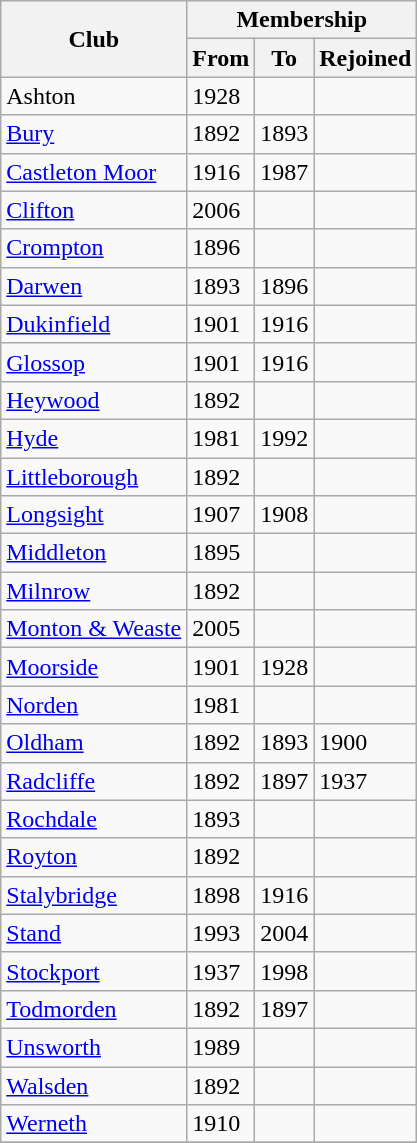<table class="wikitable">
<tr>
<th rowspan=2>Club</th>
<th colspan=3>Membership</th>
</tr>
<tr>
<th>From</th>
<th>To</th>
<th>Rejoined</th>
</tr>
<tr>
<td>Ashton</td>
<td>1928</td>
<td></td>
<td></td>
</tr>
<tr>
<td><a href='#'>Bury</a></td>
<td>1892</td>
<td>1893</td>
<td></td>
</tr>
<tr>
<td><a href='#'>Castleton Moor</a></td>
<td>1916</td>
<td>1987</td>
<td></td>
</tr>
<tr>
<td><a href='#'>Clifton</a></td>
<td>2006</td>
<td></td>
<td></td>
</tr>
<tr>
<td><a href='#'>Crompton</a></td>
<td>1896</td>
<td></td>
<td></td>
</tr>
<tr>
<td><a href='#'>Darwen</a></td>
<td>1893</td>
<td>1896</td>
<td></td>
</tr>
<tr>
<td><a href='#'>Dukinfield</a></td>
<td>1901</td>
<td>1916</td>
<td></td>
</tr>
<tr>
<td><a href='#'>Glossop</a></td>
<td>1901</td>
<td>1916</td>
<td></td>
</tr>
<tr>
<td><a href='#'>Heywood</a></td>
<td>1892</td>
<td></td>
<td></td>
</tr>
<tr>
<td><a href='#'>Hyde</a></td>
<td>1981</td>
<td>1992</td>
<td></td>
</tr>
<tr>
<td><a href='#'>Littleborough</a></td>
<td>1892</td>
<td></td>
<td></td>
</tr>
<tr>
<td><a href='#'>Longsight</a></td>
<td>1907</td>
<td>1908</td>
<td></td>
</tr>
<tr>
<td><a href='#'>Middleton</a></td>
<td>1895</td>
<td></td>
<td></td>
</tr>
<tr>
<td><a href='#'>Milnrow</a></td>
<td>1892</td>
<td></td>
<td></td>
</tr>
<tr>
<td><a href='#'>Monton & Weaste</a></td>
<td>2005</td>
<td></td>
<td></td>
</tr>
<tr>
<td><a href='#'>Moorside</a></td>
<td>1901</td>
<td>1928</td>
<td></td>
</tr>
<tr>
<td><a href='#'>Norden</a></td>
<td>1981</td>
<td></td>
<td></td>
</tr>
<tr>
<td><a href='#'>Oldham</a></td>
<td>1892</td>
<td>1893</td>
<td>1900</td>
</tr>
<tr>
<td><a href='#'>Radcliffe</a></td>
<td>1892</td>
<td>1897</td>
<td>1937</td>
</tr>
<tr>
<td><a href='#'>Rochdale</a></td>
<td>1893</td>
<td></td>
<td></td>
</tr>
<tr>
<td><a href='#'>Royton</a></td>
<td>1892</td>
<td></td>
<td></td>
</tr>
<tr>
<td><a href='#'>Stalybridge</a></td>
<td>1898</td>
<td>1916</td>
<td></td>
</tr>
<tr>
<td><a href='#'>Stand</a></td>
<td>1993</td>
<td>2004</td>
<td></td>
</tr>
<tr>
<td><a href='#'>Stockport</a></td>
<td>1937</td>
<td>1998</td>
<td></td>
</tr>
<tr>
<td><a href='#'>Todmorden</a></td>
<td>1892</td>
<td>1897</td>
<td></td>
</tr>
<tr>
<td><a href='#'>Unsworth</a></td>
<td>1989</td>
<td></td>
<td></td>
</tr>
<tr>
<td><a href='#'>Walsden</a></td>
<td>1892</td>
<td></td>
<td></td>
</tr>
<tr>
<td><a href='#'>Werneth</a></td>
<td>1910</td>
<td></td>
<td></td>
</tr>
<tr>
</tr>
</table>
